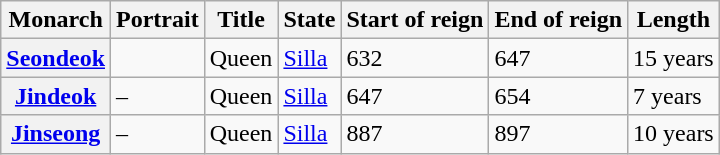<table class="wikitable sortable">
<tr>
<th>Monarch</th>
<th>Portrait</th>
<th>Title</th>
<th>State</th>
<th>Start of reign</th>
<th>End of reign</th>
<th>Length</th>
</tr>
<tr>
<th><a href='#'>Seondeok</a></th>
<td></td>
<td>Queen</td>
<td><a href='#'>Silla</a></td>
<td>632</td>
<td>647</td>
<td>15 years</td>
</tr>
<tr>
<th><a href='#'>Jindeok</a></th>
<td>–</td>
<td>Queen</td>
<td><a href='#'>Silla</a></td>
<td>647</td>
<td>654</td>
<td>7 years</td>
</tr>
<tr>
<th><a href='#'>Jinseong</a></th>
<td>–</td>
<td>Queen</td>
<td><a href='#'>Silla</a></td>
<td>887</td>
<td>897</td>
<td>10 years</td>
</tr>
</table>
